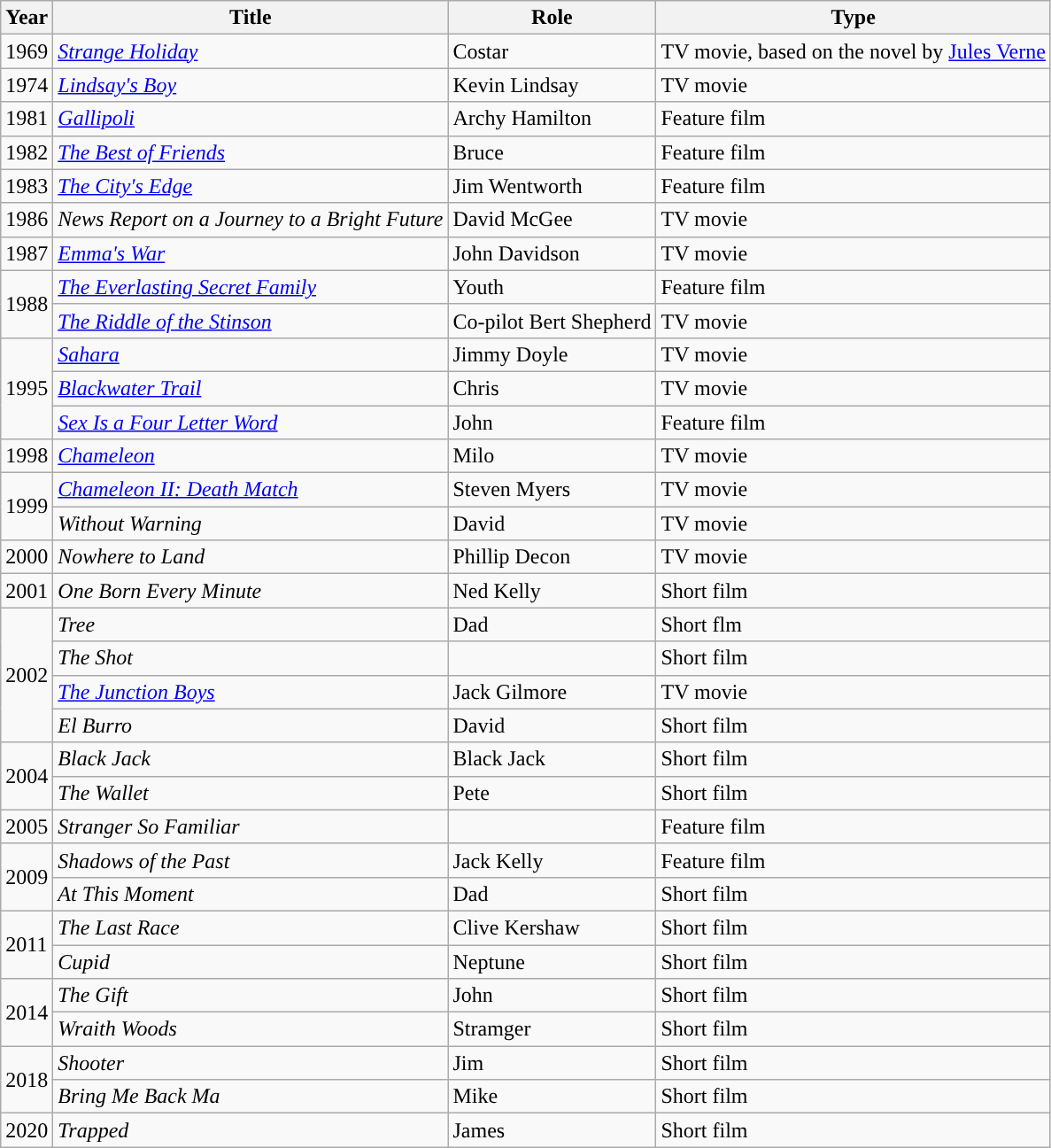<table class="wikitable">
<tr>
<th>Year</th>
<th>Title</th>
<th>Role</th>
<th>Type</th>
</tr>
<tr>
<td>1969</td>
<td><em><a href='#'>Strange Holiday</a></em></td>
<td>Costar</td>
<td>TV movie, based on the novel by <a href='#'>Jules Verne</a></td>
</tr>
<tr>
<td>1974</td>
<td><em><a href='#'>Lindsay's Boy</a></em></td>
<td>Kevin Lindsay</td>
<td>TV movie</td>
</tr>
<tr>
<td>1981</td>
<td><em><a href='#'>Gallipoli</a></em></td>
<td>Archy Hamilton</td>
<td>Feature film</td>
</tr>
<tr>
<td>1982</td>
<td><em><a href='#'>The Best of Friends</a></em></td>
<td>Bruce</td>
<td>Feature film</td>
</tr>
<tr>
<td>1983</td>
<td><em><a href='#'>The City's Edge</a></em></td>
<td>Jim Wentworth</td>
<td>Feature film</td>
</tr>
<tr>
<td>1986</td>
<td><em>News Report on a Journey to a Bright Future</em></td>
<td>David McGee</td>
<td>TV movie</td>
</tr>
<tr>
<td>1987</td>
<td><em><a href='#'>Emma's War</a></em></td>
<td>John Davidson</td>
<td>TV movie</td>
</tr>
<tr>
<td rowspan=2>1988</td>
<td><em><a href='#'>The Everlasting Secret Family</a></em></td>
<td>Youth</td>
<td>Feature film</td>
</tr>
<tr>
<td><em><a href='#'>The Riddle of the Stinson</a></em></td>
<td>Co-pilot Bert Shepherd</td>
<td>TV movie</td>
</tr>
<tr>
<td rowspan=3>1995</td>
<td><em><a href='#'>Sahara</a></em></td>
<td>Jimmy Doyle</td>
<td>TV movie</td>
</tr>
<tr>
<td><em><a href='#'>Blackwater Trail</a></em></td>
<td>Chris</td>
<td>TV movie</td>
</tr>
<tr>
<td><em><a href='#'>Sex Is a Four Letter Word</a></em></td>
<td>John</td>
<td>Feature film</td>
</tr>
<tr>
<td>1998</td>
<td><em><a href='#'>Chameleon</a></em></td>
<td>Milo</td>
<td>TV movie</td>
</tr>
<tr>
<td rowspan=2>1999</td>
<td><em><a href='#'>Chameleon II: Death Match</a></em></td>
<td>Steven Myers</td>
<td>TV movie</td>
</tr>
<tr>
<td><em>Without Warning</em></td>
<td>David</td>
<td>TV movie</td>
</tr>
<tr>
<td>2000</td>
<td><em>Nowhere to Land</em></td>
<td>Phillip Decon</td>
<td>TV movie</td>
</tr>
<tr>
<td>2001</td>
<td><em>One Born Every Minute</em></td>
<td>Ned Kelly</td>
<td>Short film</td>
</tr>
<tr>
<td rowspan=4>2002</td>
<td><em>Tree</em></td>
<td>Dad</td>
<td>Short flm</td>
</tr>
<tr>
<td><em>The Shot</em></td>
<td></td>
<td>Short film</td>
</tr>
<tr>
<td><em><a href='#'>The Junction Boys</a></em></td>
<td>Jack Gilmore</td>
<td>TV movie</td>
</tr>
<tr>
<td><em>El Burro</em></td>
<td>David</td>
<td>Short film</td>
</tr>
<tr>
<td rowspan=2>2004</td>
<td><em>Black Jack</em></td>
<td>Black Jack</td>
<td>Short film</td>
</tr>
<tr>
<td><em>The Wallet</em></td>
<td>Pete</td>
<td>Short film</td>
</tr>
<tr>
<td>2005</td>
<td><em>Stranger So Familiar</em></td>
<td></td>
<td>Feature film</td>
</tr>
<tr>
<td rowspan=2>2009</td>
<td><em>Shadows of the Past</em></td>
<td>Jack Kelly</td>
<td>Feature film</td>
</tr>
<tr>
<td><em>At This Moment</em></td>
<td>Dad</td>
<td>Short film</td>
</tr>
<tr>
<td rowspan=2>2011</td>
<td><em>The Last Race</em></td>
<td>Clive Kershaw</td>
<td>Short film</td>
</tr>
<tr>
<td><em>Cupid</em></td>
<td>Neptune</td>
<td>Short film</td>
</tr>
<tr>
<td rowspan=2>2014</td>
<td><em>The Gift</em></td>
<td>John</td>
<td>Short film</td>
</tr>
<tr>
<td><em>Wraith Woods</em></td>
<td>Stramger</td>
<td>Short film</td>
</tr>
<tr>
<td rowspan=2>2018</td>
<td><em>Shooter</em></td>
<td>Jim</td>
<td>Short film</td>
</tr>
<tr>
<td><em>Bring Me Back Ma</em></td>
<td>Mike</td>
<td>Short film</td>
</tr>
<tr>
<td>2020</td>
<td><em>Trapped</em></td>
<td>James</td>
<td>Short film</td>
</tr>
</table>
